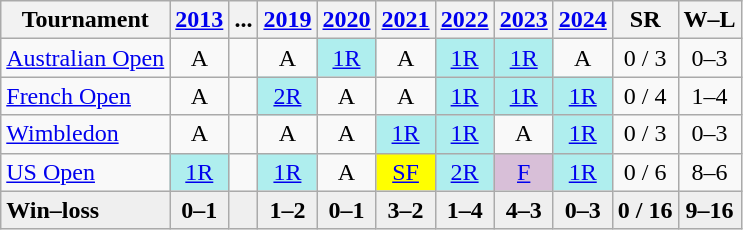<table class="wikitable" style="text-align:center;">
<tr>
<th>Tournament</th>
<th><a href='#'>2013</a></th>
<th>...</th>
<th><a href='#'>2019</a></th>
<th><a href='#'>2020</a></th>
<th><a href='#'>2021</a></th>
<th><a href='#'>2022</a></th>
<th><a href='#'>2023</a></th>
<th><a href='#'>2024</a></th>
<th>SR</th>
<th>W–L</th>
</tr>
<tr>
<td align="left"><a href='#'>Australian Open</a></td>
<td>A</td>
<td></td>
<td>A</td>
<td bgcolor=afeeee><a href='#'>1R</a></td>
<td>A</td>
<td bgcolor=afeeee><a href='#'>1R</a></td>
<td bgcolor=afeeee><a href='#'>1R</a></td>
<td>A</td>
<td>0 / 3</td>
<td>0–3</td>
</tr>
<tr>
<td align="left"><a href='#'>French Open</a></td>
<td>A</td>
<td></td>
<td bgcolor=afeeee><a href='#'>2R</a></td>
<td>A</td>
<td>A</td>
<td bgcolor=afeeee><a href='#'>1R</a></td>
<td bgcolor=afeeee><a href='#'>1R</a></td>
<td bgcolor=afeeee><a href='#'>1R</a></td>
<td>0 / 4</td>
<td>1–4</td>
</tr>
<tr>
<td align="left"><a href='#'>Wimbledon</a></td>
<td>A</td>
<td></td>
<td>A</td>
<td>A</td>
<td bgcolor=afeeee><a href='#'>1R</a></td>
<td bgcolor=afeeee><a href='#'>1R</a></td>
<td>A</td>
<td bgcolor=afeeee><a href='#'>1R</a></td>
<td>0 / 3</td>
<td>0–3</td>
</tr>
<tr>
<td align="left"><a href='#'>US Open</a></td>
<td bgcolor=afeeee><a href='#'>1R</a></td>
<td></td>
<td bgcolor=afeeee><a href='#'>1R</a></td>
<td>A</td>
<td bgcolor="yellow"><a href='#'>SF</a></td>
<td bgcolor=afeeee><a href='#'>2R</a></td>
<td bgcolor=thistle><a href='#'>F</a></td>
<td bgcolor=afeeee><a href='#'>1R</a></td>
<td>0 / 6</td>
<td>8–6</td>
</tr>
<tr style="background:#efefef; font-weight:bold;">
<td style="text-align:left">Win–loss</td>
<td>0–1</td>
<td></td>
<td>1–2</td>
<td>0–1</td>
<td>3–2</td>
<td>1–4</td>
<td>4–3</td>
<td>0–3</td>
<td>0 / 16</td>
<td>9–16</td>
</tr>
</table>
